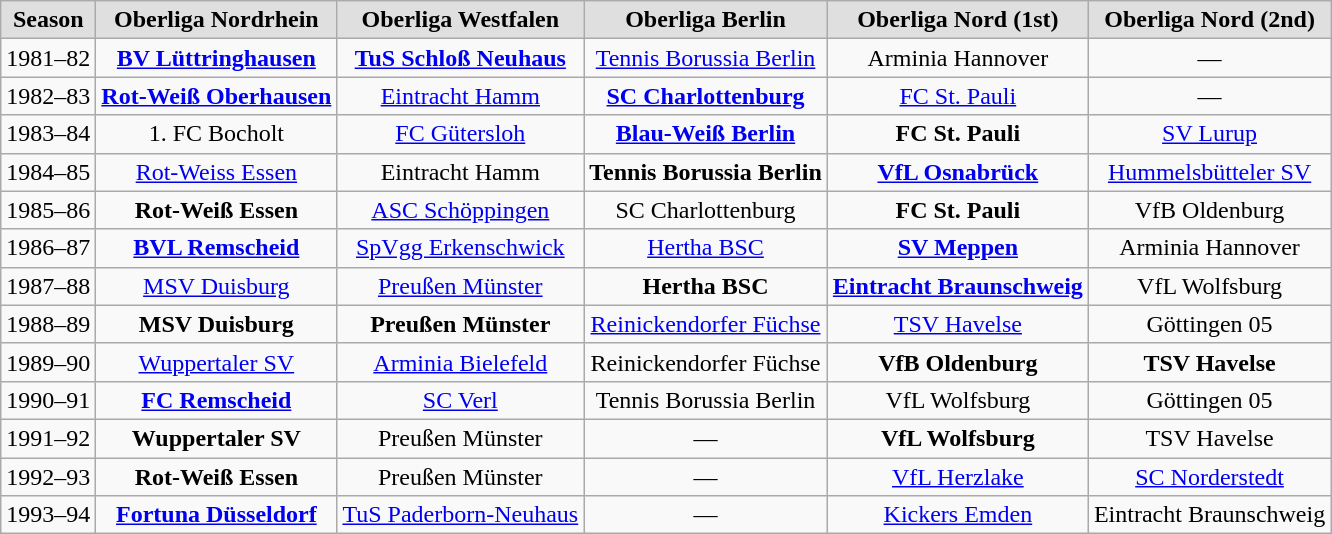<table class="wikitable">
<tr style="text-align:center; background:#dfdfdf;">
<td><strong>Season</strong></td>
<td><strong>Oberliga Nordrhein</strong></td>
<td><strong>Oberliga Westfalen</strong></td>
<td><strong>Oberliga Berlin</strong></td>
<td><strong>Oberliga Nord (1st)</strong></td>
<td><strong>Oberliga Nord (2nd)</strong></td>
</tr>
<tr style="text-align:center;">
<td>1981–82</td>
<td><strong><a href='#'>BV Lüttringhausen</a></strong></td>
<td><strong><a href='#'>TuS Schloß Neuhaus</a></strong></td>
<td><a href='#'>Tennis Borussia Berlin</a></td>
<td>Arminia Hannover</td>
<td>—</td>
</tr>
<tr style="text-align:center;">
<td>1982–83</td>
<td><strong><a href='#'>Rot-Weiß Oberhausen</a></strong></td>
<td><a href='#'>Eintracht Hamm</a></td>
<td><strong><a href='#'>SC Charlottenburg</a></strong></td>
<td><a href='#'>FC St. Pauli</a></td>
<td>—</td>
</tr>
<tr style="text-align:center;">
<td>1983–84</td>
<td>1. FC Bocholt</td>
<td><a href='#'>FC Gütersloh</a></td>
<td><strong><a href='#'>Blau-Weiß Berlin</a></strong></td>
<td><strong>FC St. Pauli</strong></td>
<td><a href='#'>SV Lurup</a></td>
</tr>
<tr style="text-align:center;">
<td>1984–85</td>
<td><a href='#'>Rot-Weiss Essen</a></td>
<td>Eintracht Hamm</td>
<td><strong>Tennis Borussia Berlin</strong></td>
<td><strong><a href='#'>VfL Osnabrück</a></strong></td>
<td><a href='#'>Hummelsbütteler SV</a></td>
</tr>
<tr style="text-align:center;">
<td>1985–86</td>
<td><strong>Rot-Weiß Essen</strong></td>
<td><a href='#'>ASC Schöppingen</a></td>
<td>SC Charlottenburg</td>
<td><strong>FC St. Pauli</strong></td>
<td>VfB Oldenburg</td>
</tr>
<tr style="text-align:center;">
<td>1986–87</td>
<td><strong><a href='#'>BVL Remscheid</a></strong></td>
<td><a href='#'>SpVgg Erkenschwick</a></td>
<td><a href='#'>Hertha BSC</a></td>
<td><strong><a href='#'>SV Meppen</a></strong></td>
<td>Arminia Hannover</td>
</tr>
<tr style="text-align:center;">
<td>1987–88</td>
<td><a href='#'>MSV Duisburg</a></td>
<td><a href='#'>Preußen Münster</a></td>
<td><strong>Hertha BSC</strong></td>
<td><strong><a href='#'>Eintracht Braunschweig</a></strong></td>
<td>VfL Wolfsburg</td>
</tr>
<tr style="text-align:center;">
<td>1988–89</td>
<td><strong>MSV Duisburg</strong></td>
<td><strong>Preußen Münster</strong></td>
<td><a href='#'>Reinickendorfer Füchse</a></td>
<td><a href='#'>TSV Havelse</a></td>
<td>Göttingen 05</td>
</tr>
<tr style="text-align:center;">
<td>1989–90</td>
<td><a href='#'>Wuppertaler SV</a></td>
<td><a href='#'>Arminia Bielefeld</a></td>
<td>Reinickendorfer Füchse</td>
<td><strong>VfB Oldenburg</strong></td>
<td><strong>TSV Havelse</strong></td>
</tr>
<tr style="text-align:center;">
<td>1990–91</td>
<td><strong><a href='#'>FC Remscheid</a></strong></td>
<td><a href='#'>SC Verl</a></td>
<td>Tennis Borussia Berlin</td>
<td>VfL Wolfsburg</td>
<td>Göttingen 05</td>
</tr>
<tr style="text-align:center;">
<td>1991–92</td>
<td><strong>Wuppertaler SV</strong></td>
<td>Preußen Münster</td>
<td>—</td>
<td><strong>VfL Wolfsburg</strong></td>
<td>TSV Havelse</td>
</tr>
<tr style="text-align:center;">
<td>1992–93</td>
<td><strong>Rot-Weiß Essen</strong></td>
<td>Preußen Münster</td>
<td>—</td>
<td><a href='#'>VfL Herzlake</a></td>
<td><a href='#'>SC Norderstedt</a></td>
</tr>
<tr style="text-align:center;">
<td>1993–94</td>
<td><strong><a href='#'>Fortuna Düsseldorf</a></strong></td>
<td><a href='#'>TuS Paderborn-Neuhaus</a></td>
<td>—</td>
<td><a href='#'>Kickers Emden</a></td>
<td>Eintracht Braunschweig</td>
</tr>
</table>
